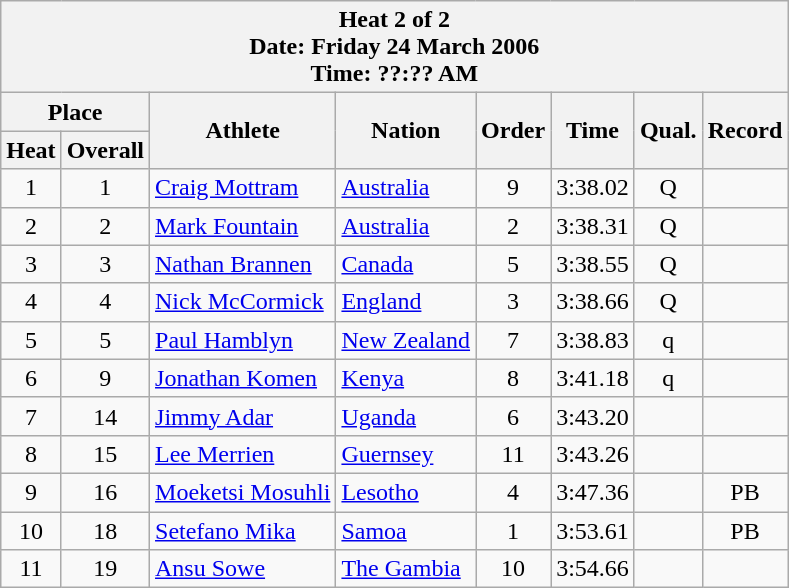<table class="wikitable">
<tr 4>
<th colspan=9>Heat 2 of 2 <br> Date: Friday 24 March 2006 <br> Time: ??:?? AM</th>
</tr>
<tr>
<th colspan=2>Place</th>
<th rowspan=2>Athlete</th>
<th rowspan=2>Nation</th>
<th rowspan=2>Order</th>
<th rowspan=2>Time</th>
<th rowspan=2>Qual.</th>
<th rowspan=2>Record</th>
</tr>
<tr>
<th>Heat</th>
<th>Overall</th>
</tr>
<tr>
<td align="center">1</td>
<td align="center">1</td>
<td align="left"><a href='#'>Craig Mottram</a></td>
<td align="left"> <a href='#'>Australia</a></td>
<td align="center">9</td>
<td align="center">3:38.02</td>
<td align="center">Q</td>
<td align="center"></td>
</tr>
<tr>
<td align="center">2</td>
<td align="center">2</td>
<td align="left"><a href='#'>Mark Fountain</a></td>
<td align="left"> <a href='#'>Australia</a></td>
<td align="center">2</td>
<td align="center">3:38.31</td>
<td align="center">Q</td>
<td align="center"></td>
</tr>
<tr>
<td align="center">3</td>
<td align="center">3</td>
<td align="left"><a href='#'>Nathan Brannen</a></td>
<td align="left"> <a href='#'>Canada</a></td>
<td align="center">5</td>
<td align="center">3:38.55</td>
<td align="center">Q</td>
<td align="center"></td>
</tr>
<tr>
<td align="center">4</td>
<td align="center">4</td>
<td align="left"><a href='#'>Nick McCormick</a></td>
<td align="left"> <a href='#'>England</a></td>
<td align="center">3</td>
<td align="center">3:38.66</td>
<td align="center">Q</td>
<td align="center"></td>
</tr>
<tr>
<td align="center">5</td>
<td align="center">5</td>
<td align="left"><a href='#'>Paul Hamblyn</a></td>
<td align="left"> <a href='#'>New Zealand</a></td>
<td align="center">7</td>
<td align="center">3:38.83</td>
<td align="center">q</td>
<td align="center"></td>
</tr>
<tr>
<td align="center">6</td>
<td align="center">9</td>
<td align="left"><a href='#'>Jonathan Komen</a></td>
<td align="left"> <a href='#'>Kenya</a></td>
<td align="center">8</td>
<td align="center">3:41.18</td>
<td align="center">q</td>
<td align="center"></td>
</tr>
<tr>
<td align="center">7</td>
<td align="center">14</td>
<td align="left"><a href='#'>Jimmy Adar</a></td>
<td align="left"> <a href='#'>Uganda</a></td>
<td align="center">6</td>
<td align="center">3:43.20</td>
<td align="center"></td>
<td align="center"></td>
</tr>
<tr>
<td align="center">8</td>
<td align="center">15</td>
<td align="left"><a href='#'>Lee Merrien</a></td>
<td align="left"> <a href='#'>Guernsey</a></td>
<td align="center">11</td>
<td align="center">3:43.26</td>
<td align="center"></td>
<td align="center"></td>
</tr>
<tr>
<td align="center">9</td>
<td align="center">16</td>
<td align="left"><a href='#'>Moeketsi Mosuhli</a></td>
<td align="left"> <a href='#'>Lesotho</a></td>
<td align="center">4</td>
<td align="center">3:47.36</td>
<td align="center"></td>
<td align="center">PB</td>
</tr>
<tr>
<td align="center">10</td>
<td align="center">18</td>
<td align="left"><a href='#'>Setefano Mika</a></td>
<td align="left"> <a href='#'>Samoa</a></td>
<td align="center">1</td>
<td align="center">3:53.61</td>
<td align="center"></td>
<td align="center">PB</td>
</tr>
<tr>
<td align="center">11</td>
<td align="center">19</td>
<td align="left"><a href='#'>Ansu Sowe</a></td>
<td align="left"> <a href='#'>The Gambia</a></td>
<td align="center">10</td>
<td align="center">3:54.66</td>
<td align="center"></td>
<td align="center"></td>
</tr>
</table>
